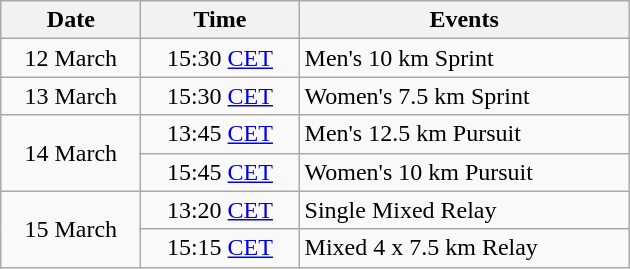<table class="wikitable" style="text-align: center" width="420">
<tr>
<th>Date</th>
<th>Time</th>
<th>Events</th>
</tr>
<tr>
<td>12 March</td>
<td>15:30 <a href='#'>CET</a></td>
<td style="text-align: left">Men's 10 km Sprint</td>
</tr>
<tr>
<td>13 March</td>
<td>15:30 <a href='#'>CET</a></td>
<td style="text-align: left">Women's 7.5 km Sprint</td>
</tr>
<tr>
<td rowspan=2>14 March</td>
<td>13:45 <a href='#'>CET</a></td>
<td style="text-align: left">Men's 12.5 km Pursuit</td>
</tr>
<tr>
<td>15:45 <a href='#'>CET</a></td>
<td style="text-align: left">Women's 10 km Pursuit</td>
</tr>
<tr>
<td rowspan=2>15 March</td>
<td>13:20 <a href='#'>CET</a></td>
<td style="text-align: left">Single Mixed Relay</td>
</tr>
<tr>
<td>15:15 <a href='#'>CET</a></td>
<td style="text-align: left">Mixed 4 x 7.5 km Relay</td>
</tr>
</table>
